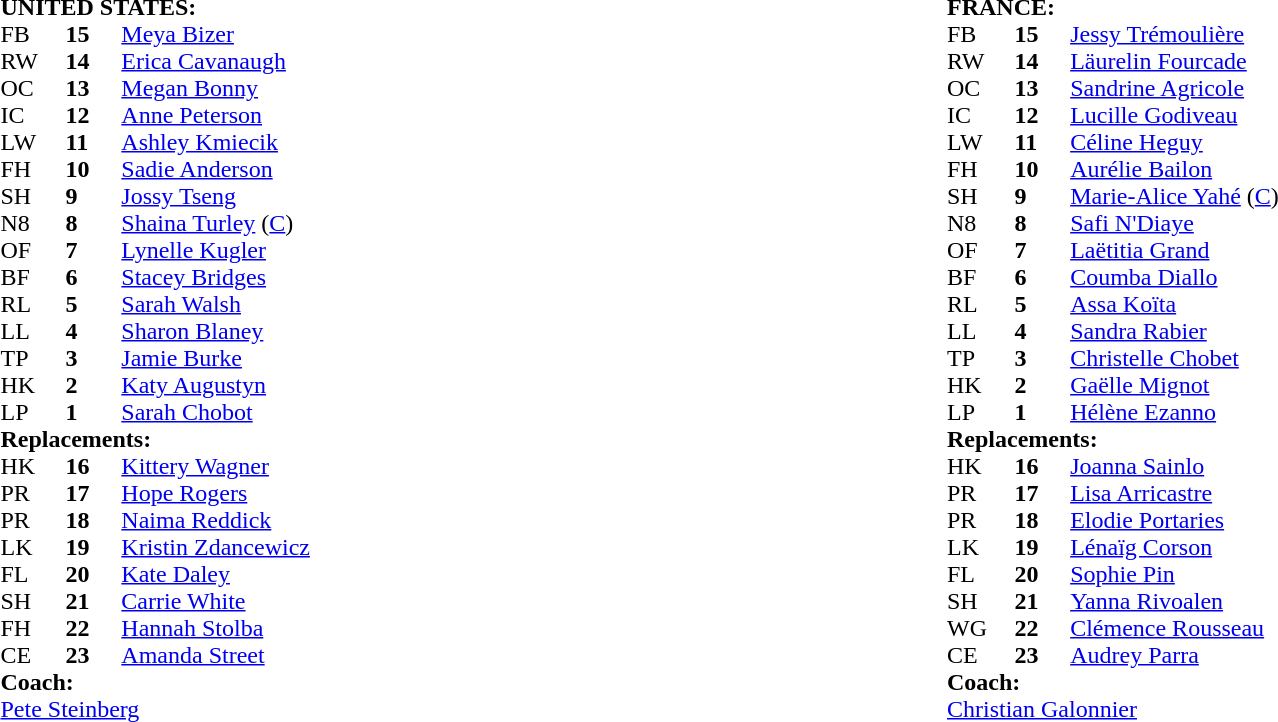<table style="width:100%">
<tr>
<td width="50%"><br><table cellspacing="0" cellpadding="0">
<tr>
<td colspan="4"><strong>UNITED STATES:</strong></td>
</tr>
<tr>
<th width="3%"></th>
<th width="3%"></th>
<th width="22%"></th>
<th width="22%"></th>
</tr>
<tr>
<td>FB</td>
<td><strong>15</strong></td>
<td><a href='#'>Meya Bizer</a></td>
</tr>
<tr>
<td>RW</td>
<td><strong>14</strong></td>
<td><a href='#'>Erica Cavanaugh</a></td>
</tr>
<tr>
<td>OC</td>
<td><strong>13</strong></td>
<td><a href='#'>Megan Bonny</a></td>
<td></td>
</tr>
<tr>
<td>IC</td>
<td><strong>12</strong></td>
<td><a href='#'>Anne Peterson</a></td>
</tr>
<tr>
<td>LW</td>
<td><strong>11</strong></td>
<td><a href='#'>Ashley Kmiecik</a></td>
</tr>
<tr>
<td>FH</td>
<td><strong>10</strong></td>
<td><a href='#'>Sadie Anderson</a></td>
</tr>
<tr>
<td>SH</td>
<td><strong>9</strong></td>
<td><a href='#'>Jossy Tseng</a></td>
</tr>
<tr>
<td>N8</td>
<td><strong>8</strong></td>
<td><a href='#'>Shaina Turley</a> (<a href='#'>C</a>)</td>
</tr>
<tr>
<td>OF</td>
<td><strong>7</strong></td>
<td><a href='#'>Lynelle Kugler</a></td>
</tr>
<tr>
<td>BF</td>
<td><strong>6</strong></td>
<td><a href='#'>Stacey Bridges</a></td>
</tr>
<tr>
<td>RL</td>
<td><strong>5</strong></td>
<td><a href='#'>Sarah Walsh</a></td>
<td></td>
</tr>
<tr>
<td>LL</td>
<td><strong>4</strong></td>
<td><a href='#'>Sharon Blaney</a></td>
<td></td>
</tr>
<tr>
<td>TP</td>
<td><strong>3</strong></td>
<td><a href='#'>Jamie Burke</a></td>
</tr>
<tr>
<td>HK</td>
<td><strong>2</strong></td>
<td><a href='#'>Katy Augustyn</a></td>
<td></td>
</tr>
<tr>
<td>LP</td>
<td><strong>1</strong></td>
<td><a href='#'>Sarah Chobot</a></td>
<td></td>
</tr>
<tr>
<td colspan=4><strong>Replacements:</strong></td>
</tr>
<tr>
<td>HK</td>
<td><strong>16</strong></td>
<td><a href='#'>Kittery Wagner</a></td>
<td></td>
</tr>
<tr>
<td>PR</td>
<td><strong>17</strong></td>
<td><a href='#'>Hope Rogers</a></td>
<td></td>
</tr>
<tr>
<td>PR</td>
<td><strong>18</strong></td>
<td><a href='#'>Naima Reddick</a></td>
</tr>
<tr>
<td>LK</td>
<td><strong>19</strong></td>
<td><a href='#'>Kristin Zdancewicz</a></td>
<td></td>
</tr>
<tr>
<td>FL</td>
<td><strong>20</strong></td>
<td><a href='#'>Kate Daley</a></td>
<td></td>
</tr>
<tr>
<td>SH</td>
<td><strong>21</strong></td>
<td><a href='#'>Carrie White</a></td>
</tr>
<tr>
<td>FH</td>
<td><strong>22</strong></td>
<td><a href='#'>Hannah Stolba</a></td>
<td></td>
</tr>
<tr>
<td>CE</td>
<td><strong>23</strong></td>
<td><a href='#'>Amanda Street</a></td>
</tr>
<tr>
<td colspan="4"><strong>Coach:</strong></td>
</tr>
<tr>
<td colspan="4"> <a href='#'>Pete Steinberg</a></td>
</tr>
<tr>
</tr>
</table>
</td>
<td width="50%"><br><table cellspacing="0" cellpadding="0">
<tr>
<td colspan="4"><strong>FRANCE:</strong></td>
</tr>
<tr>
<th width="3%"></th>
<th width="3%"></th>
<th width="22%"></th>
<th width="22%"></th>
</tr>
<tr>
<td>FB</td>
<td><strong>15</strong></td>
<td><a href='#'>Jessy Trémoulière</a></td>
</tr>
<tr>
<td>RW</td>
<td><strong>14</strong></td>
<td><a href='#'>Läurelin Fourcade</a></td>
</tr>
<tr>
<td>OC</td>
<td><strong>13</strong></td>
<td><a href='#'>Sandrine Agricole</a></td>
<td></td>
</tr>
<tr>
<td>IC</td>
<td><strong>12</strong></td>
<td><a href='#'>Lucille Godiveau</a></td>
</tr>
<tr>
<td>LW</td>
<td><strong>11</strong></td>
<td><a href='#'>Céline Heguy</a></td>
<td></td>
</tr>
<tr>
<td>FH</td>
<td><strong>10</strong></td>
<td><a href='#'>Aurélie Bailon</a></td>
</tr>
<tr>
<td>SH</td>
<td><strong>9</strong></td>
<td><a href='#'>Marie-Alice Yahé</a> (<a href='#'>C</a>)</td>
<td></td>
</tr>
<tr>
<td>N8</td>
<td><strong>8</strong></td>
<td><a href='#'>Safi N'Diaye</a></td>
</tr>
<tr>
<td>OF</td>
<td><strong>7</strong></td>
<td><a href='#'>Laëtitia Grand</a></td>
<td></td>
</tr>
<tr>
<td>BF</td>
<td><strong>6</strong></td>
<td><a href='#'>Coumba Diallo</a></td>
</tr>
<tr>
<td>RL</td>
<td><strong>5</strong></td>
<td><a href='#'>Assa Koïta</a></td>
<td></td>
</tr>
<tr>
<td>LL</td>
<td><strong>4</strong></td>
<td><a href='#'>Sandra Rabier</a></td>
</tr>
<tr>
<td>TP</td>
<td><strong>3</strong></td>
<td><a href='#'>Christelle Chobet</a></td>
<td></td>
</tr>
<tr>
<td>HK</td>
<td><strong>2</strong></td>
<td><a href='#'>Gaëlle Mignot</a></td>
<td></td>
</tr>
<tr>
<td>LP</td>
<td><strong>1</strong></td>
<td><a href='#'>Hélène Ezanno</a></td>
<td></td>
</tr>
<tr>
<td colspan=4><strong>Replacements:</strong></td>
</tr>
<tr>
<td>HK</td>
<td><strong>16</strong></td>
<td><a href='#'>Joanna Sainlo</a></td>
<td></td>
</tr>
<tr>
<td>PR</td>
<td><strong>17</strong></td>
<td><a href='#'>Lisa Arricastre</a></td>
<td></td>
</tr>
<tr>
<td>PR</td>
<td><strong>18</strong></td>
<td><a href='#'>Elodie Portaries</a></td>
<td></td>
</tr>
<tr>
<td>LK</td>
<td><strong>19</strong></td>
<td><a href='#'>Lénaïg Corson</a></td>
<td></td>
</tr>
<tr>
<td>FL</td>
<td><strong>20</strong></td>
<td><a href='#'>Sophie Pin</a></td>
<td></td>
</tr>
<tr>
<td>SH</td>
<td><strong>21</strong></td>
<td><a href='#'>Yanna Rivoalen</a></td>
<td></td>
</tr>
<tr>
<td>WG</td>
<td><strong>22</strong></td>
<td><a href='#'>Clémence Rousseau</a></td>
<td></td>
</tr>
<tr>
<td>CE</td>
<td><strong>23</strong></td>
<td><a href='#'>Audrey Parra</a></td>
<td></td>
</tr>
<tr>
<td colspan="4"><strong>Coach:</strong></td>
</tr>
<tr>
<td colspan="4"> <a href='#'>Christian Galonnier</a></td>
</tr>
<tr>
</tr>
</table>
</td>
</tr>
</table>
